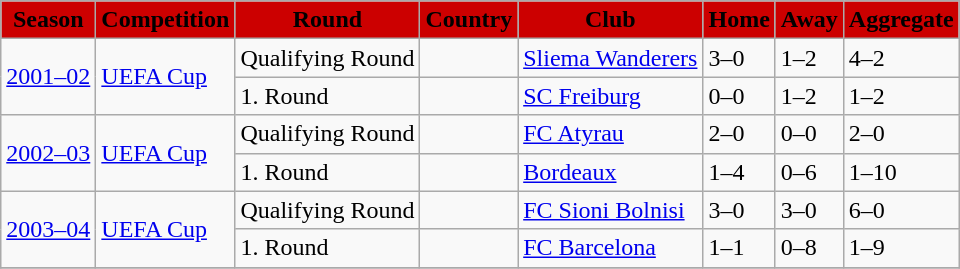<table class="wikitable">
<tr>
<th style="color:black; background:#CC0000;">Season</th>
<th style="color:black; background:#CC0000;">Competition</th>
<th style="color:black; background:#CC0000;">Round</th>
<th style="color:black; background:#CC0000;">Country</th>
<th style="color:black; background:#CC0000;">Club</th>
<th style="color:black; background:#CC0000;">Home</th>
<th style="color:black; background:#CC0000;">Away</th>
<th style="color:black; background:#CC0000;">Aggregate</th>
</tr>
<tr>
<td rowspan="2"><a href='#'>2001–02</a></td>
<td rowspan="2"><a href='#'>UEFA Cup</a></td>
<td>Qualifying Round</td>
<td></td>
<td><a href='#'>Sliema Wanderers</a></td>
<td>3–0</td>
<td>1–2</td>
<td>4–2</td>
</tr>
<tr>
<td>1. Round</td>
<td></td>
<td><a href='#'>SC Freiburg</a></td>
<td>0–0</td>
<td>1–2</td>
<td>1–2</td>
</tr>
<tr>
<td rowspan="2"><a href='#'>2002–03</a></td>
<td rowspan="2"><a href='#'>UEFA Cup</a></td>
<td>Qualifying Round</td>
<td></td>
<td><a href='#'>FC Atyrau</a></td>
<td>2–0</td>
<td>0–0</td>
<td>2–0</td>
</tr>
<tr>
<td>1. Round</td>
<td></td>
<td><a href='#'>Bordeaux</a></td>
<td>1–4</td>
<td>0–6</td>
<td>1–10</td>
</tr>
<tr>
<td rowspan="2"><a href='#'>2003–04</a></td>
<td rowspan="2"><a href='#'>UEFA Cup</a></td>
<td>Qualifying Round</td>
<td></td>
<td><a href='#'>FC Sioni Bolnisi</a></td>
<td>3–0</td>
<td>3–0</td>
<td>6–0</td>
</tr>
<tr>
<td>1. Round</td>
<td></td>
<td><a href='#'>FC Barcelona</a></td>
<td>1–1</td>
<td>0–8</td>
<td>1–9</td>
</tr>
<tr>
</tr>
</table>
